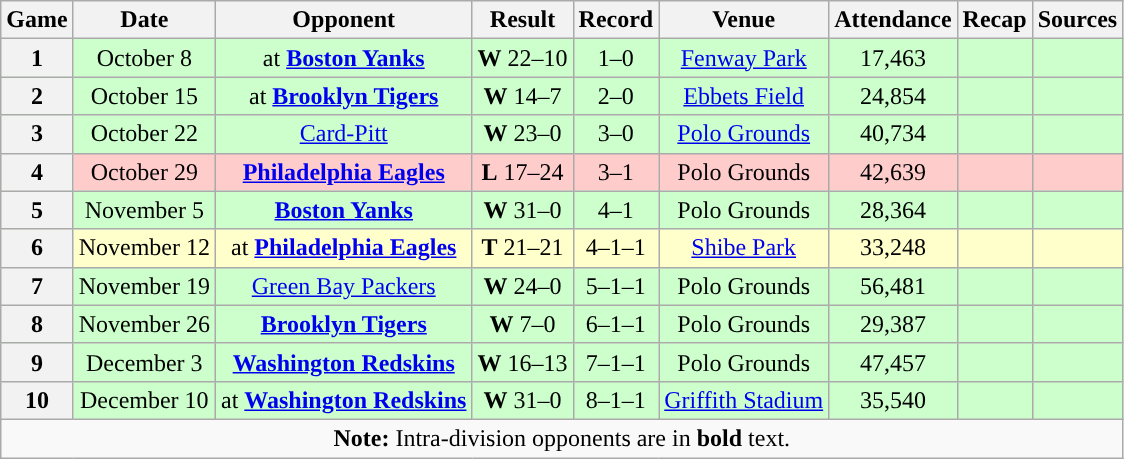<table class="wikitable" style="text-align:center">
<tr>
<th>Game</th>
<th>Date</th>
<th>Opponent</th>
<th>Result</th>
<th>Record</th>
<th>Venue</th>
<th>Attendance</th>
<th>Recap</th>
<th>Sources</th>
</tr>
<tr style="background:#cfc">
<th>1</th>
<td>October 8</td>
<td>at <strong><a href='#'>Boston Yanks</a></strong></td>
<td><strong>W</strong> 22–10</td>
<td>1–0</td>
<td><a href='#'>Fenway Park</a></td>
<td>17,463</td>
<td></td>
<td></td>
</tr>
<tr style="background:#cfc">
<th>2</th>
<td>October 15</td>
<td>at <strong><a href='#'>Brooklyn Tigers</a></strong></td>
<td><strong>W</strong> 14–7</td>
<td>2–0</td>
<td><a href='#'>Ebbets Field</a></td>
<td>24,854</td>
<td></td>
<td></td>
</tr>
<tr style="background:#cfc">
<th>3</th>
<td>October 22</td>
<td><a href='#'>Card-Pitt</a></td>
<td><strong>W</strong> 23–0</td>
<td>3–0</td>
<td><a href='#'>Polo Grounds</a></td>
<td>40,734</td>
<td></td>
<td></td>
</tr>
<tr style="background:#fcc">
<th>4</th>
<td>October 29</td>
<td><strong><a href='#'>Philadelphia Eagles</a></strong></td>
<td><strong>L</strong> 17–24</td>
<td>3–1</td>
<td>Polo Grounds</td>
<td>42,639</td>
<td></td>
<td></td>
</tr>
<tr style="background:#cfc">
<th>5</th>
<td>November 5</td>
<td><strong><a href='#'>Boston Yanks</a></strong></td>
<td><strong>W</strong> 31–0</td>
<td>4–1</td>
<td>Polo Grounds</td>
<td>28,364</td>
<td></td>
<td></td>
</tr>
<tr style="background:#ffc">
<th>6</th>
<td>November 12</td>
<td>at <strong><a href='#'>Philadelphia Eagles</a></strong></td>
<td><strong>T</strong> 21–21</td>
<td>4–1–1</td>
<td><a href='#'>Shibe Park</a></td>
<td>33,248</td>
<td></td>
<td></td>
</tr>
<tr style="background:#cfc">
<th>7</th>
<td>November 19</td>
<td><a href='#'>Green Bay Packers</a></td>
<td><strong>W</strong> 24–0</td>
<td>5–1–1</td>
<td>Polo Grounds</td>
<td>56,481</td>
<td></td>
<td></td>
</tr>
<tr style="background:#cfc">
<th>8</th>
<td>November 26</td>
<td><strong><a href='#'>Brooklyn Tigers</a></strong></td>
<td><strong>W</strong> 7–0</td>
<td>6–1–1</td>
<td>Polo Grounds</td>
<td>29,387</td>
<td></td>
<td></td>
</tr>
<tr style="background:#cfc">
<th>9</th>
<td>December 3</td>
<td><strong><a href='#'>Washington Redskins</a></strong></td>
<td><strong>W</strong> 16–13</td>
<td>7–1–1</td>
<td>Polo Grounds</td>
<td>47,457</td>
<td></td>
<td></td>
</tr>
<tr style="background:#cfc">
<th>10</th>
<td>December 10</td>
<td>at <strong><a href='#'>Washington Redskins</a></strong></td>
<td><strong>W</strong> 31–0</td>
<td>8–1–1</td>
<td><a href='#'>Griffith Stadium</a></td>
<td>35,540</td>
<td></td>
<td></td>
</tr>
<tr>
<td colspan="10"><strong>Note:</strong> Intra-division opponents are in <strong>bold</strong> text.</td>
</tr>
</table>
